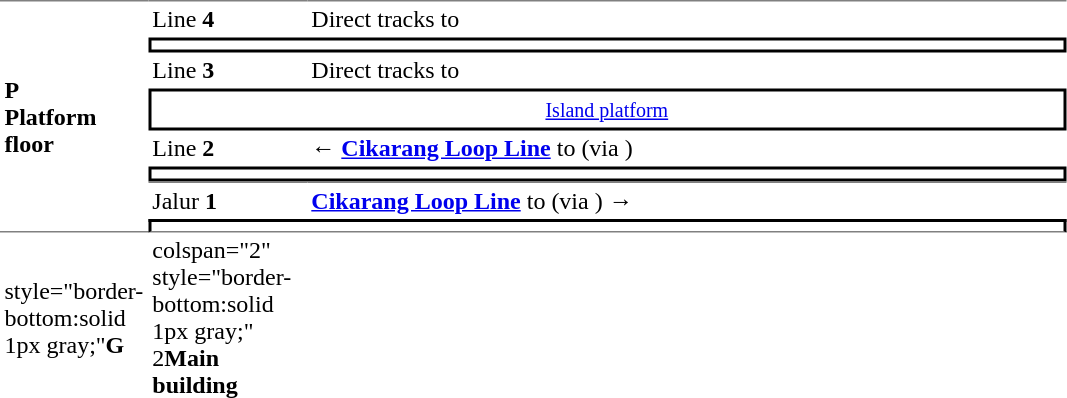<table cellspacing=0 cellpadding=3>
<tr>
<td style="border-top:solid 1px gray; border-bottom:solid 1px gray" rowspan=8 width=75><strong>P<br>Platform floor</strong></td>
<td style="border-top:solid 1px gray;">Line <strong>4</strong></td>
<td style="border-top:solid 1px gray;">Direct tracks to </td>
</tr>
<tr>
<td style="border-top:solid 2px black;border-right:solid 2px black;border-left:solid 2px black;border-bottom:solid 2px black;text-align:center;" colspan=2></td>
</tr>
<tr>
<td>Line <strong>3</strong></td>
<td>Direct tracks to </td>
</tr>
<tr>
<td style="border-top:solid 2px black;border-right:solid 2px black;border-left:solid 2px black;border-bottom:solid 2px black;text-align:center;" colspan=2><small><a href='#'>Island platform</a></small></td>
</tr>
<tr>
<td>Line <strong>2</strong></td>
<td>←   <strong><a href='#'>Cikarang Loop Line</a></strong> to  (via )</td>
</tr>
<tr>
<td style="border-top:solid 2px black;border-right:solid 2px black;border-left:solid 2px black;border-bottom:solid 2px black;text-align:center;" colspan="2"></td>
</tr>
<tr>
<td style="border-top:solid 1px gray;" width=100>Jalur <strong>1</strong></td>
<td style="border-top:solid 1px gray;" width=500> <strong><a href='#'>Cikarang Loop Line</a></strong> to  (via )  →</td>
</tr>
<tr>
<td style="border-top:solid 2px black;border-right:solid 2px black;border-left:solid 2px black;border-bottom:solid 1px gray;text-align:center;" colspan=2></td>
</tr>
<tr>
<td>style="border-bottom:solid 1px gray;"<strong>G</strong></td>
<td>colspan="2" style="border-bottom:solid 1px gray;" 2<strong>Main building</strong></td>
</tr>
</table>
